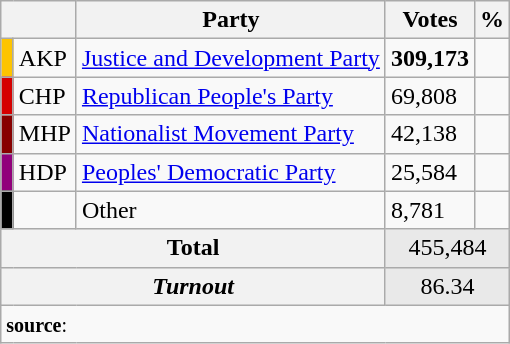<table class="wikitable">
<tr>
<th colspan="2" align="center"></th>
<th align="center">Party</th>
<th align="center">Votes</th>
<th align="center">%</th>
</tr>
<tr align="left">
<td bgcolor="#FDC400" width="1"></td>
<td>AKP</td>
<td><a href='#'>Justice and Development Party</a></td>
<td><strong>309,173</strong></td>
<td><strong></strong></td>
</tr>
<tr align="left">
<td bgcolor="#d50000" width="1"></td>
<td>CHP</td>
<td><a href='#'>Republican People's Party</a></td>
<td>69,808</td>
<td></td>
</tr>
<tr align="left">
<td bgcolor="#870000" width="1"></td>
<td>MHP</td>
<td><a href='#'>Nationalist Movement Party</a></td>
<td>42,138</td>
<td></td>
</tr>
<tr align="left">
<td bgcolor="#91007B" width="1"></td>
<td>HDP</td>
<td><a href='#'>Peoples' Democratic Party</a></td>
<td>25,584</td>
<td></td>
</tr>
<tr align="left">
<td bgcolor=" " width="1"></td>
<td></td>
<td>Other</td>
<td>8,781</td>
<td></td>
</tr>
<tr align="left" style="background-color:#E9E9E9">
<th colspan="3" align="center"><strong>Total</strong></th>
<td colspan="5" align="center">455,484</td>
</tr>
<tr align="left" style="background-color:#E9E9E9">
<th colspan="3" align="center"><em>Turnout</em></th>
<td colspan="5" align="center">86.34</td>
</tr>
<tr>
<td colspan="9" align="left"><small><strong>source</strong>: </small></td>
</tr>
</table>
